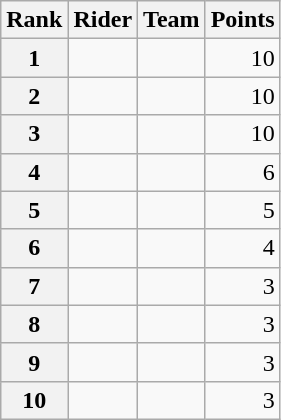<table class="wikitable" margin-bottom:0;">
<tr>
<th scope="col">Rank</th>
<th scope="col">Rider</th>
<th scope="col">Team</th>
<th scope="col">Points</th>
</tr>
<tr>
<th scope="row">1</th>
<td> </td>
<td></td>
<td align="right">10</td>
</tr>
<tr>
<th scope="row">2</th>
<td></td>
<td></td>
<td align="right">10</td>
</tr>
<tr>
<th scope="row">3</th>
<td></td>
<td></td>
<td align="right">10</td>
</tr>
<tr>
<th scope="row">4</th>
<td></td>
<td></td>
<td align="right">6</td>
</tr>
<tr>
<th scope="row">5</th>
<td></td>
<td></td>
<td align="right">5</td>
</tr>
<tr>
<th scope="row">6</th>
<td> </td>
<td></td>
<td align="right">4</td>
</tr>
<tr>
<th scope="row">7</th>
<td></td>
<td></td>
<td align="right">3</td>
</tr>
<tr>
<th scope="row">8</th>
<td></td>
<td></td>
<td align="right">3</td>
</tr>
<tr>
<th scope="row">9</th>
<td></td>
<td></td>
<td align="right">3</td>
</tr>
<tr>
<th scope="row">10</th>
<td></td>
<td></td>
<td align="right">3</td>
</tr>
</table>
